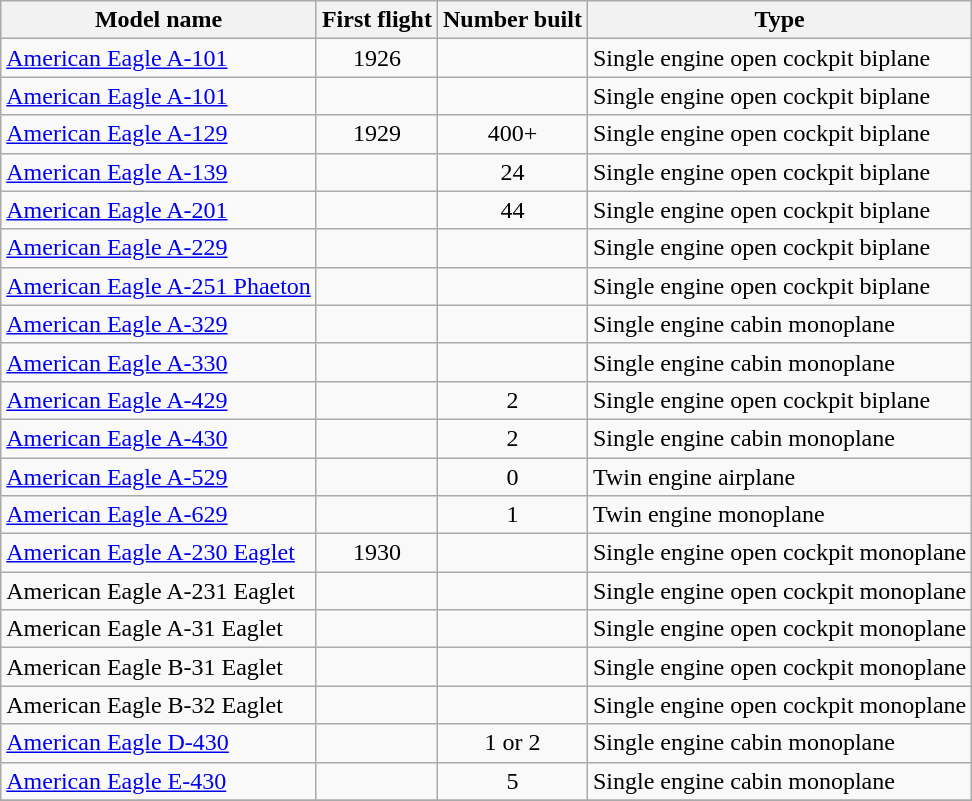<table class="wikitable sortable">
<tr>
<th>Model name</th>
<th>First flight</th>
<th>Number built</th>
<th>Type</th>
</tr>
<tr>
<td align=left><a href='#'>American Eagle A-101</a></td>
<td align=center>1926</td>
<td align=center></td>
<td align=left>Single engine open cockpit biplane</td>
</tr>
<tr>
<td align=left><a href='#'>American Eagle A-101</a></td>
<td align=center></td>
<td align=center></td>
<td align=left>Single engine open cockpit biplane</td>
</tr>
<tr>
<td align=left><a href='#'>American Eagle A-129</a></td>
<td align=center>1929</td>
<td align=center>400+</td>
<td align=left>Single engine open cockpit biplane</td>
</tr>
<tr>
<td align=left><a href='#'>American Eagle A-139</a></td>
<td align=center></td>
<td align=center>24</td>
<td align=left>Single engine open cockpit biplane</td>
</tr>
<tr>
<td align=left><a href='#'>American Eagle A-201</a></td>
<td align=center></td>
<td align=center>44</td>
<td align=left>Single engine open cockpit biplane</td>
</tr>
<tr>
<td align=left><a href='#'>American Eagle A-229</a></td>
<td align=center></td>
<td align=center></td>
<td align=left>Single engine open cockpit biplane</td>
</tr>
<tr>
<td align=left><a href='#'>American Eagle A-251 Phaeton</a></td>
<td align=center></td>
<td align=center></td>
<td align=left>Single engine open cockpit biplane</td>
</tr>
<tr>
<td align=left><a href='#'>American Eagle A-329</a></td>
<td align=center></td>
<td align=center></td>
<td align=left>Single engine cabin monoplane</td>
</tr>
<tr>
<td align=left><a href='#'>American Eagle A-330</a></td>
<td align=center></td>
<td align=center></td>
<td align=left>Single engine cabin monoplane</td>
</tr>
<tr>
<td align=left><a href='#'>American Eagle A-429</a></td>
<td align=center></td>
<td align=center>2</td>
<td align=left>Single engine open cockpit biplane</td>
</tr>
<tr>
<td align=left><a href='#'>American Eagle A-430</a></td>
<td align=center></td>
<td align=center>2</td>
<td align=left>Single engine cabin monoplane</td>
</tr>
<tr>
<td align=left><a href='#'>American Eagle A-529</a></td>
<td align=center></td>
<td align=center>0</td>
<td align=left>Twin engine airplane</td>
</tr>
<tr>
<td align=left><a href='#'>American Eagle A-629</a></td>
<td align=center></td>
<td align=center>1</td>
<td align=left>Twin engine monoplane</td>
</tr>
<tr>
<td align=left><a href='#'>American Eagle A-230 Eaglet</a></td>
<td align=center>1930</td>
<td align=center></td>
<td align=left>Single engine open cockpit monoplane</td>
</tr>
<tr>
<td align=left>American Eagle A-231 Eaglet</td>
<td align=center></td>
<td align=center></td>
<td align=left>Single engine open cockpit monoplane</td>
</tr>
<tr>
<td align=left>American Eagle A-31 Eaglet</td>
<td align=center></td>
<td align=center></td>
<td align=left>Single engine open cockpit monoplane</td>
</tr>
<tr>
<td align=left>American Eagle B-31 Eaglet</td>
<td align=center></td>
<td align=center></td>
<td align=left>Single engine open cockpit monoplane</td>
</tr>
<tr>
<td align=left>American Eagle B-32 Eaglet</td>
<td align=center></td>
<td align=center></td>
<td align=left>Single engine open cockpit monoplane</td>
</tr>
<tr>
<td align=left><a href='#'>American Eagle D-430</a></td>
<td align=center></td>
<td align=center>1 or 2</td>
<td align=left>Single engine cabin monoplane</td>
</tr>
<tr>
<td align=left><a href='#'>American Eagle E-430</a></td>
<td align=center></td>
<td align=center>5</td>
<td align=left>Single engine cabin monoplane</td>
</tr>
<tr>
</tr>
</table>
